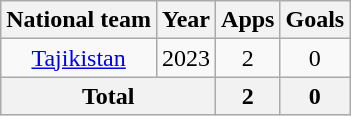<table class="wikitable" style="text-align:center">
<tr>
<th>National team</th>
<th>Year</th>
<th>Apps</th>
<th>Goals</th>
</tr>
<tr>
<td rowspan="1"><a href='#'>Tajikistan</a></td>
<td>2023</td>
<td>2</td>
<td>0</td>
</tr>
<tr>
<th colspan="2">Total</th>
<th>2</th>
<th>0</th>
</tr>
</table>
